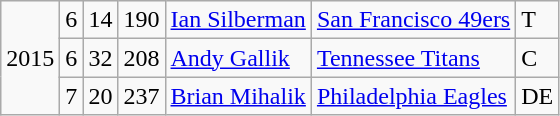<table class="wikitable sortable">
<tr>
<td rowspan="3">2015</td>
<td>6</td>
<td>14</td>
<td>190</td>
<td><a href='#'>Ian Silberman</a></td>
<td><a href='#'>San Francisco 49ers</a></td>
<td>T</td>
</tr>
<tr>
<td>6</td>
<td>32</td>
<td>208</td>
<td><a href='#'>Andy Gallik</a></td>
<td><a href='#'>Tennessee Titans</a></td>
<td>C</td>
</tr>
<tr>
<td>7</td>
<td>20</td>
<td>237</td>
<td><a href='#'>Brian Mihalik</a></td>
<td><a href='#'>Philadelphia Eagles</a></td>
<td>DE</td>
</tr>
</table>
